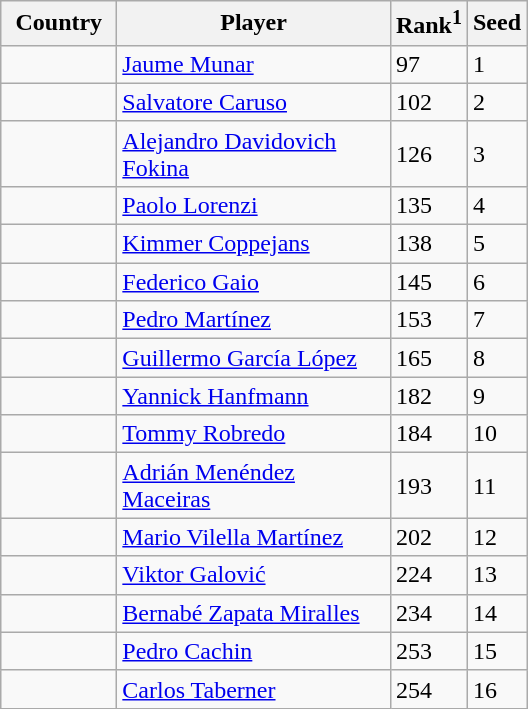<table class="sortable wikitable">
<tr>
<th width="70">Country</th>
<th width="175">Player</th>
<th>Rank<sup>1</sup></th>
<th>Seed</th>
</tr>
<tr>
<td></td>
<td><a href='#'>Jaume Munar</a></td>
<td>97</td>
<td>1</td>
</tr>
<tr>
<td></td>
<td><a href='#'>Salvatore Caruso</a></td>
<td>102</td>
<td>2</td>
</tr>
<tr>
<td></td>
<td><a href='#'>Alejandro Davidovich Fokina</a></td>
<td>126</td>
<td>3</td>
</tr>
<tr>
<td></td>
<td><a href='#'>Paolo Lorenzi</a></td>
<td>135</td>
<td>4</td>
</tr>
<tr>
<td></td>
<td><a href='#'>Kimmer Coppejans</a></td>
<td>138</td>
<td>5</td>
</tr>
<tr>
<td></td>
<td><a href='#'>Federico Gaio</a></td>
<td>145</td>
<td>6</td>
</tr>
<tr>
<td></td>
<td><a href='#'>Pedro Martínez</a></td>
<td>153</td>
<td>7</td>
</tr>
<tr>
<td></td>
<td><a href='#'>Guillermo García López</a></td>
<td>165</td>
<td>8</td>
</tr>
<tr>
<td></td>
<td><a href='#'>Yannick Hanfmann</a></td>
<td>182</td>
<td>9</td>
</tr>
<tr>
<td></td>
<td><a href='#'>Tommy Robredo</a></td>
<td>184</td>
<td>10</td>
</tr>
<tr>
<td></td>
<td><a href='#'>Adrián Menéndez Maceiras</a></td>
<td>193</td>
<td>11</td>
</tr>
<tr>
<td></td>
<td><a href='#'>Mario Vilella Martínez</a></td>
<td>202</td>
<td>12</td>
</tr>
<tr>
<td></td>
<td><a href='#'>Viktor Galović</a></td>
<td>224</td>
<td>13</td>
</tr>
<tr>
<td></td>
<td><a href='#'>Bernabé Zapata Miralles</a></td>
<td>234</td>
<td>14</td>
</tr>
<tr>
<td></td>
<td><a href='#'>Pedro Cachin</a></td>
<td>253</td>
<td>15</td>
</tr>
<tr>
<td></td>
<td><a href='#'>Carlos Taberner</a></td>
<td>254</td>
<td>16</td>
</tr>
</table>
